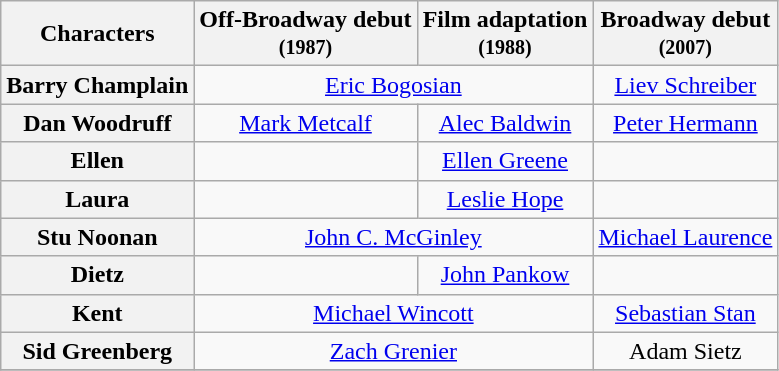<table class="wikitable" style="width:1000;">
<tr>
<th>Characters</th>
<th>Off-Broadway debut <br> <small> (1987) </small></th>
<th>Film adaptation <br> <small> (1988) </small></th>
<th>Broadway debut <br> <small> (2007) </small></th>
</tr>
<tr>
<th>Barry Champlain</th>
<td colspan='2' align=center><a href='#'>Eric Bogosian</a></td>
<td colspan='1' align=center><a href='#'>Liev Schreiber</a></td>
</tr>
<tr>
<th>Dan Woodruff</th>
<td colspan='1' align=center><a href='#'>Mark Metcalf</a></td>
<td colspan='1' align=center><a href='#'>Alec Baldwin</a></td>
<td colspan='1' align=center><a href='#'>Peter Hermann</a></td>
</tr>
<tr>
<th>Ellen</th>
<td colspan='1' align=center></td>
<td colspan='1' align=center><a href='#'>Ellen Greene</a></td>
<td colspan='1' align=center></td>
</tr>
<tr>
<th>Laura</th>
<td colspan='1' align=center></td>
<td colspan='1' align=center><a href='#'>Leslie Hope</a></td>
<td colspan='1' align=center></td>
</tr>
<tr>
<th>Stu Noonan</th>
<td colspan='2' align=center><a href='#'>John C. McGinley</a></td>
<td colspan='1' align=center><a href='#'>Michael Laurence</a></td>
</tr>
<tr>
<th>Dietz</th>
<td colspan='1' align=center></td>
<td colspan='1' align=center><a href='#'>John Pankow</a></td>
<td colspan='1' align=center></td>
</tr>
<tr>
<th>Kent</th>
<td colspan='2' align=center><a href='#'>Michael Wincott</a></td>
<td colspan='1' align=center><a href='#'>Sebastian Stan</a></td>
</tr>
<tr>
<th>Sid Greenberg</th>
<td colspan='2' align=center><a href='#'>Zach Grenier</a></td>
<td colspan='1' align=center>Adam Sietz</td>
</tr>
<tr>
</tr>
</table>
